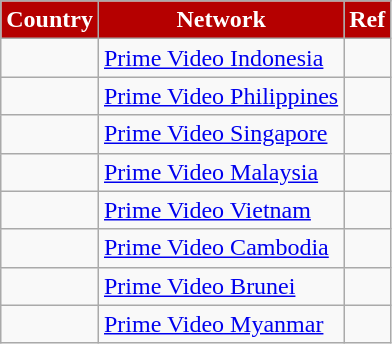<table class="wikitable">
<tr>
<th style="background-color:#B50000; color:white;">Country</th>
<th style="background-color:#B50000; color:white;">Network</th>
<th style="background-color:#B50000; color:white;">Ref</th>
</tr>
<tr>
<td></td>
<td><a href='#'>Prime Video Indonesia</a></td>
<td></td>
</tr>
<tr>
<td></td>
<td><a href='#'>Prime Video Philippines</a></td>
<td></td>
</tr>
<tr>
<td></td>
<td><a href='#'>Prime Video Singapore</a></td>
<td></td>
</tr>
<tr>
<td></td>
<td><a href='#'>Prime Video Malaysia</a></td>
<td></td>
</tr>
<tr>
<td></td>
<td><a href='#'>Prime Video Vietnam</a></td>
<td></td>
</tr>
<tr>
<td></td>
<td><a href='#'>Prime Video Cambodia</a></td>
<td></td>
</tr>
<tr>
<td></td>
<td><a href='#'>Prime Video Brunei</a></td>
<td></td>
</tr>
<tr>
<td></td>
<td><a href='#'>Prime Video Myanmar</a></td>
<td></td>
</tr>
</table>
